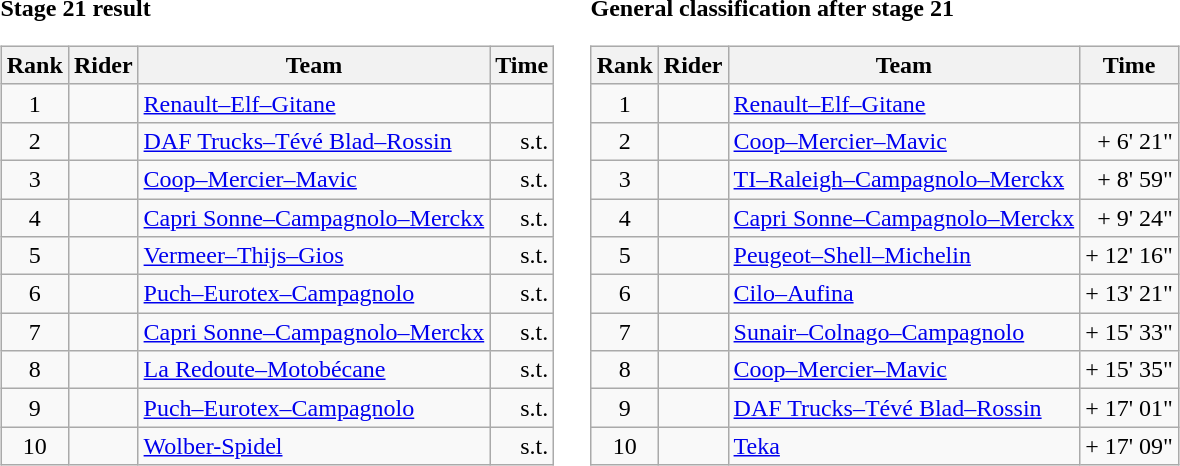<table>
<tr>
<td><strong>Stage 21 result</strong><br><table class="wikitable">
<tr>
<th scope="col">Rank</th>
<th scope="col">Rider</th>
<th scope="col">Team</th>
<th scope="col">Time</th>
</tr>
<tr>
<td style="text-align:center;">1</td>
<td> </td>
<td><a href='#'>Renault–Elf–Gitane</a></td>
<td style="text-align:right;"></td>
</tr>
<tr>
<td style="text-align:center;">2</td>
<td></td>
<td><a href='#'>DAF Trucks–Tévé Blad–Rossin</a></td>
<td style="text-align:right;">s.t.</td>
</tr>
<tr>
<td style="text-align:center;">3</td>
<td></td>
<td><a href='#'>Coop–Mercier–Mavic</a></td>
<td style="text-align:right;">s.t.</td>
</tr>
<tr>
<td style="text-align:center;">4</td>
<td></td>
<td><a href='#'>Capri Sonne–Campagnolo–Merckx</a></td>
<td style="text-align:right;">s.t.</td>
</tr>
<tr>
<td style="text-align:center;">5</td>
<td></td>
<td><a href='#'>Vermeer–Thijs–Gios</a></td>
<td style="text-align:right;">s.t.</td>
</tr>
<tr>
<td style="text-align:center;">6</td>
<td></td>
<td><a href='#'>Puch–Eurotex–Campagnolo</a></td>
<td style="text-align:right;">s.t.</td>
</tr>
<tr>
<td style="text-align:center;">7</td>
<td></td>
<td><a href='#'>Capri Sonne–Campagnolo–Merckx</a></td>
<td style="text-align:right;">s.t.</td>
</tr>
<tr>
<td style="text-align:center;">8</td>
<td></td>
<td><a href='#'>La Redoute–Motobécane</a></td>
<td style="text-align:right;">s.t.</td>
</tr>
<tr>
<td style="text-align:center;">9</td>
<td></td>
<td><a href='#'>Puch–Eurotex–Campagnolo</a></td>
<td style="text-align:right;">s.t.</td>
</tr>
<tr>
<td style="text-align:center;">10</td>
<td></td>
<td><a href='#'>Wolber-Spidel</a></td>
<td style="text-align:right;">s.t.</td>
</tr>
</table>
</td>
<td></td>
<td><strong>General classification after stage 21</strong><br><table class="wikitable">
<tr>
<th scope="col">Rank</th>
<th scope="col">Rider</th>
<th scope="col">Team</th>
<th scope="col">Time</th>
</tr>
<tr>
<td style="text-align:center;">1</td>
<td> </td>
<td><a href='#'>Renault–Elf–Gitane</a></td>
<td style="text-align:right;"></td>
</tr>
<tr>
<td style="text-align:center;">2</td>
<td></td>
<td><a href='#'>Coop–Mercier–Mavic</a></td>
<td style="text-align:right;">+ 6' 21"</td>
</tr>
<tr>
<td style="text-align:center;">3</td>
<td></td>
<td><a href='#'>TI–Raleigh–Campagnolo–Merckx</a></td>
<td style="text-align:right;">+ 8' 59"</td>
</tr>
<tr>
<td style="text-align:center;">4</td>
<td></td>
<td><a href='#'>Capri Sonne–Campagnolo–Merckx</a></td>
<td style="text-align:right;">+ 9' 24"</td>
</tr>
<tr>
<td style="text-align:center;">5</td>
<td></td>
<td><a href='#'>Peugeot–Shell–Michelin</a></td>
<td style="text-align:right;">+ 12' 16"</td>
</tr>
<tr>
<td style="text-align:center;">6</td>
<td></td>
<td><a href='#'>Cilo–Aufina</a></td>
<td style="text-align:right;">+ 13' 21"</td>
</tr>
<tr>
<td style="text-align:center;">7</td>
<td></td>
<td><a href='#'>Sunair–Colnago–Campagnolo</a></td>
<td style="text-align:right;">+ 15' 33"</td>
</tr>
<tr>
<td style="text-align:center;">8</td>
<td></td>
<td><a href='#'>Coop–Mercier–Mavic</a></td>
<td style="text-align:right;">+ 15' 35"</td>
</tr>
<tr>
<td style="text-align:center;">9</td>
<td></td>
<td><a href='#'>DAF Trucks–Tévé Blad–Rossin</a></td>
<td style="text-align:right;">+ 17' 01"</td>
</tr>
<tr>
<td style="text-align:center;">10</td>
<td></td>
<td><a href='#'>Teka</a></td>
<td style="text-align:right;">+ 17' 09"</td>
</tr>
</table>
</td>
</tr>
</table>
